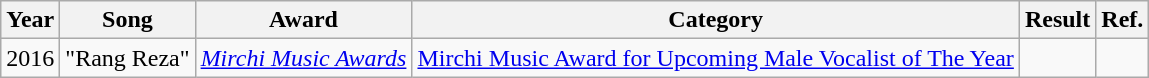<table class="wikitable sortable">
<tr>
<th>Year</th>
<th>Song</th>
<th>Award</th>
<th>Category</th>
<th>Result</th>
<th>Ref.</th>
</tr>
<tr>
<td>2016</td>
<td>"Rang Reza"</td>
<td><em><a href='#'>Mirchi Music Awards</a></em></td>
<td><a href='#'>Mirchi Music Award for Upcoming Male Vocalist of The Year</a></td>
<td></td>
<td></td>
</tr>
</table>
